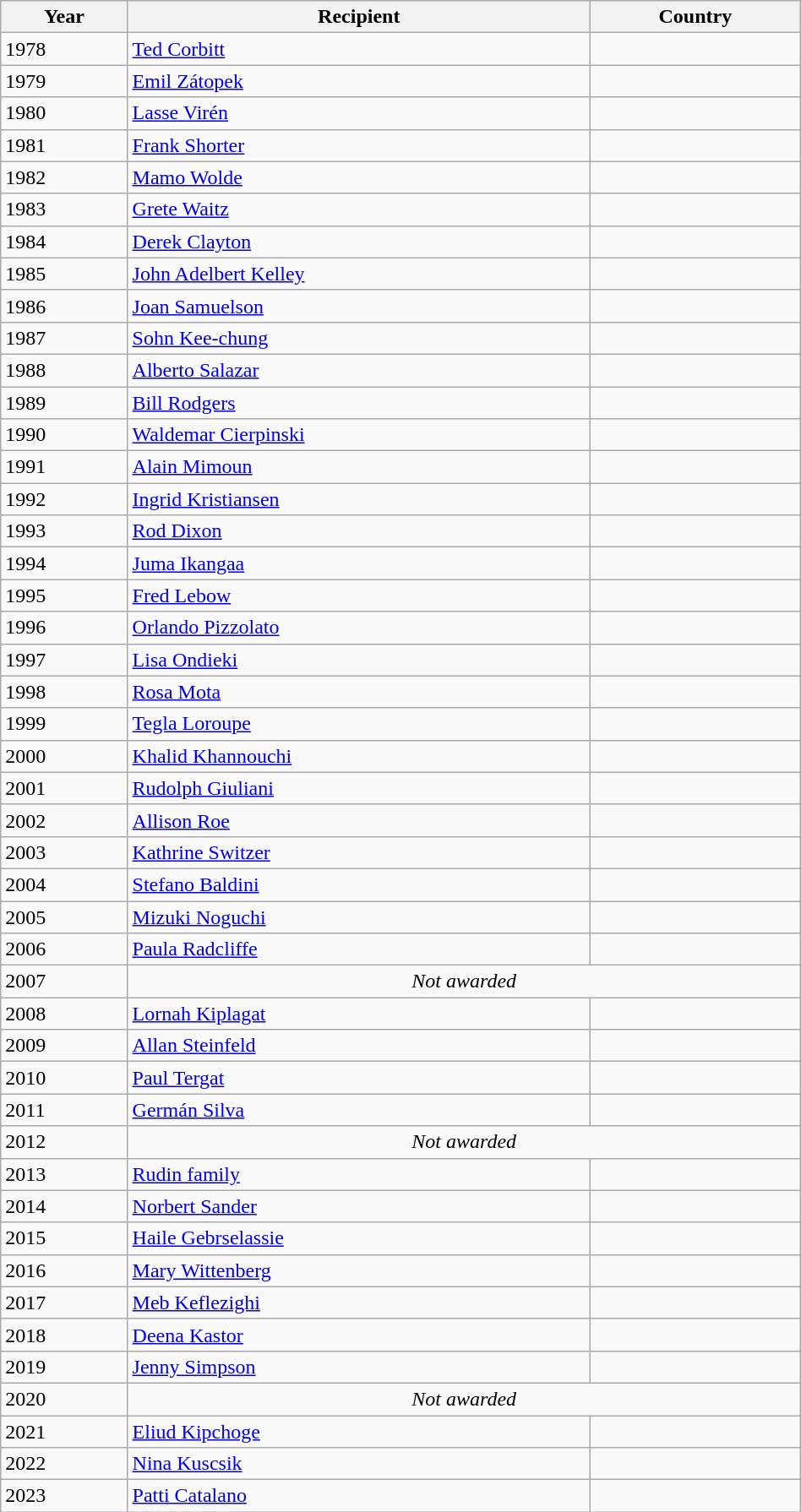<table class="wikitable" width=50%>
<tr>
<th>Year</th>
<th>Recipient</th>
<th>Country</th>
</tr>
<tr>
<td>1978</td>
<td><a href='#'>Ted Corbitt</a></td>
<td></td>
</tr>
<tr>
<td>1979</td>
<td><a href='#'>Emil Zátopek</a></td>
<td></td>
</tr>
<tr>
<td>1980</td>
<td><a href='#'>Lasse Virén</a></td>
<td></td>
</tr>
<tr>
<td>1981</td>
<td><a href='#'>Frank Shorter</a></td>
<td></td>
</tr>
<tr>
<td>1982</td>
<td><a href='#'>Mamo Wolde</a></td>
<td></td>
</tr>
<tr>
<td>1983</td>
<td><a href='#'>Grete Waitz</a></td>
<td></td>
</tr>
<tr>
<td>1984</td>
<td><a href='#'>Derek Clayton</a></td>
<td></td>
</tr>
<tr>
<td>1985</td>
<td><a href='#'>John Adelbert Kelley</a></td>
<td></td>
</tr>
<tr>
<td>1986</td>
<td><a href='#'>Joan Samuelson</a></td>
<td></td>
</tr>
<tr>
<td>1987</td>
<td><a href='#'>Sohn Kee-chung</a></td>
<td></td>
</tr>
<tr>
<td>1988</td>
<td><a href='#'>Alberto Salazar</a></td>
<td></td>
</tr>
<tr>
<td>1989</td>
<td><a href='#'>Bill Rodgers</a></td>
<td></td>
</tr>
<tr>
<td>1990</td>
<td><a href='#'>Waldemar Cierpinski</a></td>
<td></td>
</tr>
<tr>
<td>1991</td>
<td><a href='#'>Alain Mimoun</a></td>
<td></td>
</tr>
<tr>
<td>1992</td>
<td><a href='#'>Ingrid Kristiansen</a></td>
<td></td>
</tr>
<tr>
<td>1993</td>
<td><a href='#'>Rod Dixon</a></td>
<td></td>
</tr>
<tr>
<td>1994</td>
<td><a href='#'>Juma Ikangaa</a></td>
<td></td>
</tr>
<tr>
<td>1995</td>
<td><a href='#'>Fred Lebow</a></td>
<td></td>
</tr>
<tr>
<td>1996</td>
<td><a href='#'>Orlando Pizzolato</a></td>
<td></td>
</tr>
<tr>
<td>1997</td>
<td><a href='#'>Lisa Ondieki</a></td>
<td></td>
</tr>
<tr>
<td>1998</td>
<td><a href='#'>Rosa Mota</a></td>
<td></td>
</tr>
<tr>
<td>1999</td>
<td><a href='#'>Tegla Loroupe</a></td>
<td></td>
</tr>
<tr>
<td>2000</td>
<td><a href='#'>Khalid Khannouchi</a></td>
<td></td>
</tr>
<tr>
<td>2001</td>
<td><a href='#'>Rudolph Giuliani</a></td>
<td></td>
</tr>
<tr>
<td>2002</td>
<td><a href='#'>Allison Roe</a></td>
<td></td>
</tr>
<tr>
<td>2003</td>
<td><a href='#'>Kathrine Switzer</a></td>
<td></td>
</tr>
<tr>
<td>2004</td>
<td><a href='#'>Stefano Baldini</a></td>
<td></td>
</tr>
<tr>
<td>2005</td>
<td><a href='#'>Mizuki Noguchi</a></td>
<td></td>
</tr>
<tr>
<td>2006</td>
<td><a href='#'>Paula Radcliffe</a></td>
<td></td>
</tr>
<tr>
<td>2007</td>
<td colspan=2 align=center><em>Not awarded</em></td>
</tr>
<tr>
<td>2008</td>
<td><a href='#'>Lornah Kiplagat</a></td>
<td></td>
</tr>
<tr>
<td>2009</td>
<td><a href='#'>Allan Steinfeld</a></td>
<td></td>
</tr>
<tr>
<td>2010</td>
<td><a href='#'>Paul Tergat</a></td>
<td></td>
</tr>
<tr>
<td>2011</td>
<td><a href='#'>Germán Silva</a></td>
<td></td>
</tr>
<tr>
<td>2012</td>
<td colspan=2 align=center><em>Not awarded</em></td>
</tr>
<tr>
<td>2013</td>
<td><a href='#'>Rudin family</a></td>
<td></td>
</tr>
<tr>
<td>2014</td>
<td><a href='#'>Norbert Sander</a></td>
<td></td>
</tr>
<tr>
<td>2015</td>
<td><a href='#'>Haile Gebrselassie</a></td>
<td></td>
</tr>
<tr>
<td>2016</td>
<td><a href='#'>Mary Wittenberg</a></td>
<td></td>
</tr>
<tr>
<td>2017</td>
<td><a href='#'>Meb Keflezighi</a></td>
<td></td>
</tr>
<tr>
<td>2018</td>
<td><a href='#'>Deena Kastor</a></td>
<td></td>
</tr>
<tr>
<td>2019</td>
<td><a href='#'>Jenny Simpson</a></td>
<td></td>
</tr>
<tr>
<td>2020</td>
<td colspan=2 align=center><em>Not awarded</em></td>
</tr>
<tr>
<td>2021</td>
<td><a href='#'>Eliud Kipchoge</a></td>
<td></td>
</tr>
<tr>
<td>2022</td>
<td><a href='#'>Nina Kuscsik</a></td>
<td></td>
</tr>
<tr>
<td>2023</td>
<td><a href='#'>Patti Catalano</a></td>
<td></td>
</tr>
</table>
